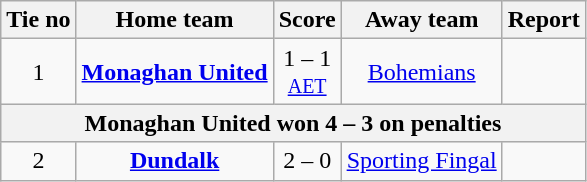<table class="wikitable" style="text-align: center">
<tr>
<th>Tie no</th>
<th>Home team</th>
<th>Score</th>
<th>Away team</th>
<th>Report</th>
</tr>
<tr>
<td>1</td>
<td><strong><a href='#'>Monaghan United</a></strong></td>
<td>1 – 1 <br> <small><a href='#'>AET</a></small></td>
<td><a href='#'>Bohemians</a></td>
<td></td>
</tr>
<tr>
<th colspan="5">Monaghan United won 4 – 3 on penalties</th>
</tr>
<tr>
<td>2</td>
<td><strong><a href='#'>Dundalk</a></strong></td>
<td>2 – 0</td>
<td><a href='#'>Sporting Fingal</a></td>
<td></td>
</tr>
</table>
